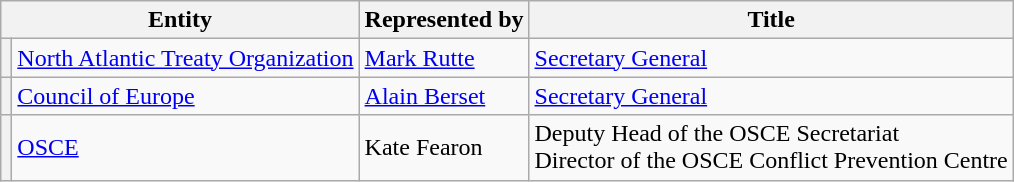<table class="wikitable plainrowheaders">
<tr>
<th scope="col" colspan="2">Entity</th>
<th scope="col">Represented by</th>
<th scope="col">Title</th>
</tr>
<tr>
<th></th>
<td><a href='#'>North Atlantic Treaty Organization</a></td>
<td><a href='#'>Mark Rutte</a></td>
<td><a href='#'>Secretary General</a></td>
</tr>
<tr>
<th></th>
<td><a href='#'>Council of Europe</a></td>
<td><a href='#'>Alain Berset</a></td>
<td><a href='#'>Secretary General</a></td>
</tr>
<tr>
<th></th>
<td><a href='#'>OSCE</a></td>
<td>Kate Fearon</td>
<td>Deputy Head of the OSCE Secretariat<br>Director of the OSCE Conflict Prevention Centre</td>
</tr>
</table>
